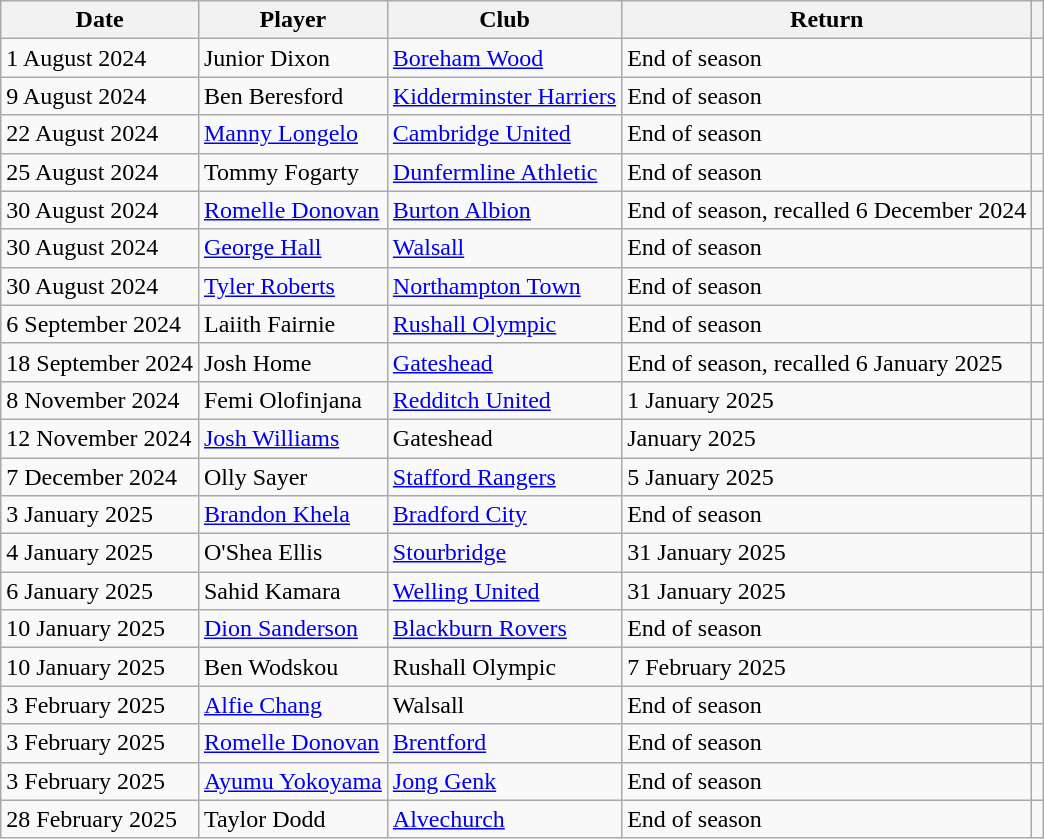<table class="wikitable">
<tr>
<th>Date</th>
<th>Player</th>
<th>Club</th>
<th>Return</th>
<th></th>
</tr>
<tr>
<td>1 August 2024</td>
<td>Junior Dixon</td>
<td><a href='#'>Boreham Wood</a></td>
<td>End of season</td>
<td style=text-align:center></td>
</tr>
<tr>
<td>9 August 2024</td>
<td>Ben Beresford</td>
<td><a href='#'>Kidderminster Harriers</a></td>
<td>End of season</td>
<td style=text-align:center></td>
</tr>
<tr>
<td>22 August 2024</td>
<td><a href='#'>Manny Longelo</a></td>
<td><a href='#'>Cambridge United</a></td>
<td>End of season</td>
<td style=text-align:center></td>
</tr>
<tr>
<td>25 August 2024</td>
<td>Tommy Fogarty</td>
<td><a href='#'>Dunfermline Athletic</a></td>
<td>End of season</td>
<td style=text-align:center></td>
</tr>
<tr>
<td>30 August 2024</td>
<td><a href='#'>Romelle Donovan</a></td>
<td><a href='#'>Burton Albion</a></td>
<td>End of season, recalled 6 December 2024</td>
<td style=text-align:center></td>
</tr>
<tr>
<td>30 August 2024</td>
<td><a href='#'>George Hall</a></td>
<td><a href='#'>Walsall</a></td>
<td>End of season</td>
<td style=text-align:center></td>
</tr>
<tr>
<td>30 August 2024</td>
<td><a href='#'>Tyler Roberts</a></td>
<td><a href='#'>Northampton Town</a></td>
<td>End of season</td>
<td style=text-align:center></td>
</tr>
<tr>
<td>6 September 2024</td>
<td>Laiith Fairnie</td>
<td><a href='#'>Rushall Olympic</a></td>
<td>End of season</td>
<td style=text-align:center></td>
</tr>
<tr>
<td>18 September 2024</td>
<td>Josh Home</td>
<td><a href='#'>Gateshead</a></td>
<td>End of season, recalled 6 January 2025</td>
<td style=text-align:center></td>
</tr>
<tr>
<td>8 November 2024</td>
<td>Femi Olofinjana</td>
<td><a href='#'>Redditch United</a></td>
<td>1 January 2025</td>
<td style=text-align:center></td>
</tr>
<tr>
<td>12 November 2024</td>
<td><a href='#'>Josh Williams</a></td>
<td>Gateshead</td>
<td>January 2025</td>
<td style=text-align:center></td>
</tr>
<tr>
<td>7 December 2024</td>
<td>Olly Sayer</td>
<td><a href='#'>Stafford Rangers</a></td>
<td>5 January 2025</td>
<td style=text-align:center></td>
</tr>
<tr>
<td>3 January 2025</td>
<td><a href='#'>Brandon Khela</a></td>
<td><a href='#'>Bradford City</a></td>
<td>End of season</td>
<td style=text-align:center></td>
</tr>
<tr>
<td>4 January 2025</td>
<td>O'Shea Ellis</td>
<td><a href='#'>Stourbridge</a></td>
<td>31 January 2025</td>
<td style=text-align:center></td>
</tr>
<tr>
<td>6 January 2025</td>
<td>Sahid Kamara</td>
<td><a href='#'>Welling United</a></td>
<td>31 January 2025</td>
<td style=text-align:center></td>
</tr>
<tr>
<td>10 January 2025</td>
<td><a href='#'>Dion Sanderson</a></td>
<td><a href='#'>Blackburn Rovers</a></td>
<td>End of season</td>
<td style=text-align:center></td>
</tr>
<tr>
<td>10 January 2025</td>
<td>Ben Wodskou</td>
<td>Rushall Olympic</td>
<td>7 February 2025</td>
<td style=text-align:center></td>
</tr>
<tr>
<td>3 February 2025</td>
<td><a href='#'>Alfie Chang</a></td>
<td>Walsall</td>
<td>End of season</td>
<td style=text-align:center></td>
</tr>
<tr>
<td>3 February 2025</td>
<td><a href='#'>Romelle Donovan</a></td>
<td><a href='#'>Brentford</a></td>
<td>End of season</td>
<td style=text-align:center></td>
</tr>
<tr>
<td>3 February 2025</td>
<td><a href='#'>Ayumu Yokoyama</a></td>
<td><a href='#'>Jong Genk</a></td>
<td>End of season</td>
<td style=text-align:center></td>
</tr>
<tr>
<td>28 February 2025</td>
<td>Taylor Dodd</td>
<td><a href='#'>Alvechurch</a></td>
<td>End of season</td>
<td style=text-align:center></td>
</tr>
</table>
